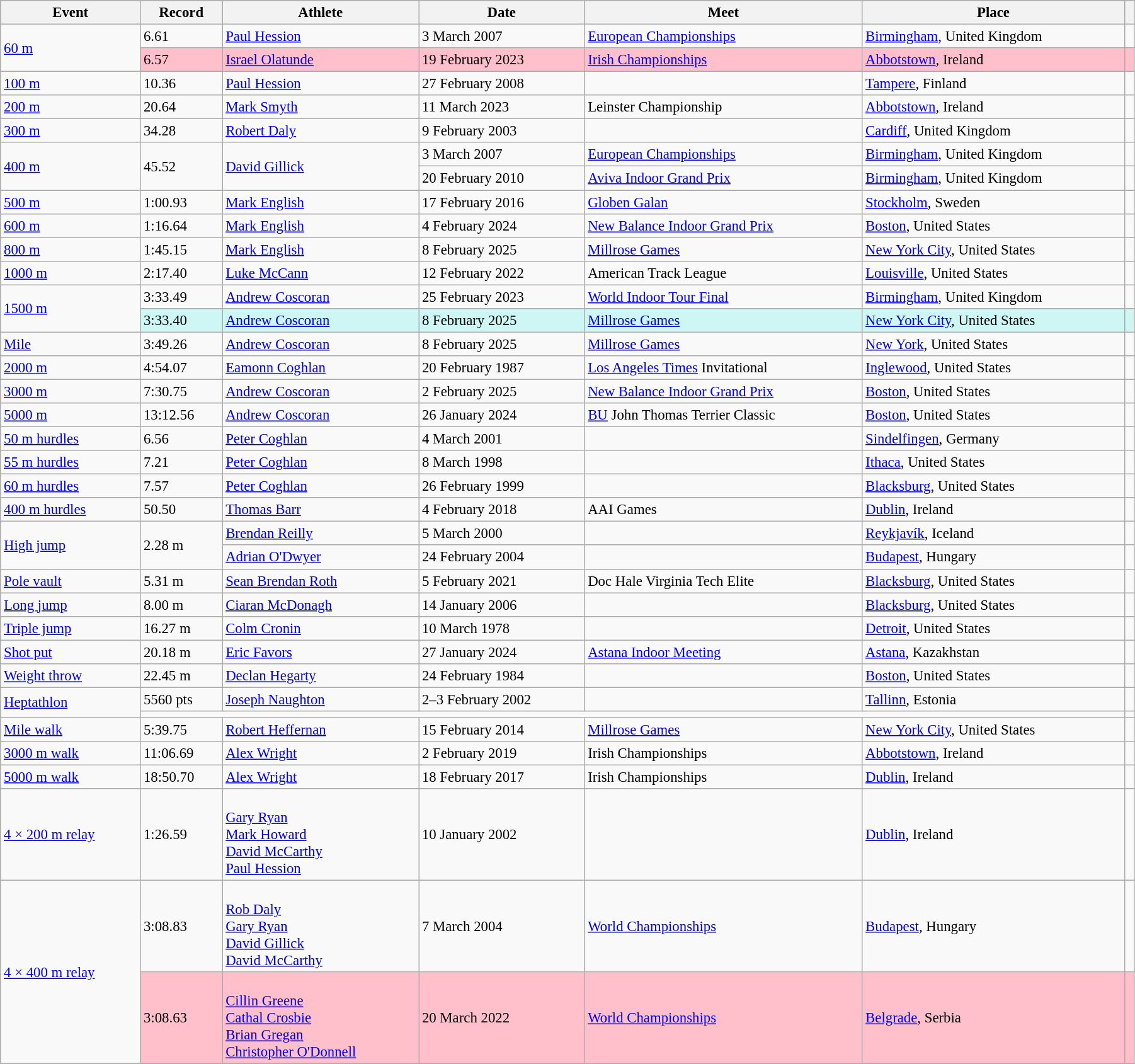<table class="wikitable" style="font-size:95%; width: 95%;">
<tr>
<th>Event</th>
<th>Record</th>
<th>Athlete</th>
<th>Date</th>
<th>Meet</th>
<th>Place</th>
<th></th>
</tr>
<tr>
<td rowspan=2><a href='#'>60 m</a></td>
<td>6.61</td>
<td><a href='#'>Paul Hession</a></td>
<td>3 March 2007</td>
<td><a href='#'>European Championships</a></td>
<td><a href='#'>Birmingham</a>, United Kingdom</td>
<td></td>
</tr>
<tr style="background:pink">
<td>6.57</td>
<td><a href='#'>Israel Olatunde</a></td>
<td>19 February 2023</td>
<td><a href='#'>Irish Championships</a></td>
<td><a href='#'>Abbotstown</a>, Ireland</td>
<td></td>
</tr>
<tr>
<td><a href='#'>100 m</a></td>
<td>10.36</td>
<td><a href='#'>Paul Hession</a></td>
<td>27 February 2008</td>
<td></td>
<td><a href='#'>Tampere</a>, Finland</td>
<td></td>
</tr>
<tr>
<td><a href='#'>200 m</a></td>
<td>20.64</td>
<td><a href='#'>Mark Smyth</a></td>
<td>11 March 2023</td>
<td>Leinster Championship</td>
<td><a href='#'>Abbotstown</a>, Ireland</td>
<td></td>
</tr>
<tr>
<td><a href='#'>300 m</a></td>
<td>34.28</td>
<td><a href='#'>Robert Daly</a></td>
<td>9 February 2003</td>
<td></td>
<td><a href='#'>Cardiff</a>, United Kingdom</td>
<td></td>
</tr>
<tr>
<td rowspan=2><a href='#'>400 m</a></td>
<td rowspan=2>45.52</td>
<td rowspan=2><a href='#'>David Gillick</a></td>
<td>3 March 2007</td>
<td><a href='#'>European Championships</a></td>
<td><a href='#'>Birmingham</a>, United Kingdom</td>
<td></td>
</tr>
<tr>
<td>20 February 2010</td>
<td><a href='#'>Aviva Indoor Grand Prix</a></td>
<td><a href='#'>Birmingham</a>, United Kingdom</td>
<td></td>
</tr>
<tr>
<td><a href='#'>500 m</a></td>
<td>1:00.93</td>
<td><a href='#'>Mark English</a></td>
<td>17 February 2016</td>
<td><a href='#'>Globen Galan</a></td>
<td><a href='#'>Stockholm</a>, Sweden</td>
<td></td>
</tr>
<tr>
<td><a href='#'>600 m</a></td>
<td>1:16.64</td>
<td><a href='#'>Mark English</a></td>
<td>4 February 2024</td>
<td><a href='#'>New Balance Indoor Grand Prix</a></td>
<td><a href='#'>Boston</a>, United States</td>
<td></td>
</tr>
<tr>
<td><a href='#'>800 m</a></td>
<td>1:45.15</td>
<td><a href='#'>Mark English</a></td>
<td>8 February 2025</td>
<td><a href='#'>Millrose Games</a></td>
<td><a href='#'>New York City</a>, United States</td>
<td></td>
</tr>
<tr>
<td><a href='#'>1000 m</a></td>
<td>2:17.40</td>
<td><a href='#'>Luke McCann</a></td>
<td>12 February 2022</td>
<td>American Track League</td>
<td><a href='#'>Louisville</a>, United States</td>
<td></td>
</tr>
<tr>
<td rowspan="2"><a href='#'>1500 m</a></td>
<td>3:33.49</td>
<td><a href='#'>Andrew Coscoran</a></td>
<td>25 February 2023</td>
<td><a href='#'>World Indoor Tour Final</a></td>
<td><a href='#'>Birmingham</a>, United Kingdom</td>
<td></td>
</tr>
<tr bgcolor="#CEF6F5">
<td>3:33.40</td>
<td><a href='#'>Andrew Coscoran</a></td>
<td>8 February 2025</td>
<td><a href='#'>Millrose Games</a></td>
<td><a href='#'>New York City</a>, United States</td>
<td></td>
</tr>
<tr>
<td><a href='#'>Mile</a></td>
<td>3:49.26</td>
<td><a href='#'>Andrew Coscoran</a></td>
<td>8 February 2025</td>
<td><a href='#'>Millrose Games</a></td>
<td><a href='#'>New York</a>, United States</td>
<td></td>
</tr>
<tr>
<td><a href='#'>2000 m</a></td>
<td>4:54.07</td>
<td><a href='#'>Eamonn Coghlan</a></td>
<td>20 February 1987</td>
<td><a href='#'>Los Angeles Times</a> Invitational</td>
<td><a href='#'>Inglewood</a>, United States</td>
<td></td>
</tr>
<tr>
<td><a href='#'>3000 m</a></td>
<td>7:30.75</td>
<td><a href='#'>Andrew Coscoran</a></td>
<td>2 February 2025</td>
<td><a href='#'>New Balance Indoor Grand Prix</a></td>
<td><a href='#'>Boston</a>, United States</td>
<td></td>
</tr>
<tr>
<td><a href='#'>5000 m</a></td>
<td>13:12.56</td>
<td><a href='#'>Andrew Coscoran</a></td>
<td>26 January 2024</td>
<td><a href='#'>BU</a> John Thomas Terrier Classic</td>
<td><a href='#'>Boston</a>, United States</td>
<td></td>
</tr>
<tr>
<td><a href='#'>50 m hurdles</a></td>
<td>6.56</td>
<td><a href='#'>Peter Coghlan</a></td>
<td>4 March 2001</td>
<td></td>
<td><a href='#'>Sindelfingen</a>, Germany</td>
<td></td>
</tr>
<tr>
<td><a href='#'>55 m hurdles</a></td>
<td>7.21</td>
<td><a href='#'>Peter Coghlan</a></td>
<td>8 March 1998</td>
<td></td>
<td><a href='#'>Ithaca</a>, United States</td>
<td></td>
</tr>
<tr>
<td><a href='#'>60 m hurdles</a></td>
<td>7.57</td>
<td><a href='#'>Peter Coghlan</a></td>
<td>26 February 1999</td>
<td></td>
<td><a href='#'>Blacksburg</a>, United States</td>
<td></td>
</tr>
<tr>
<td><a href='#'>400 m hurdles</a></td>
<td>50.50</td>
<td><a href='#'>Thomas Barr</a></td>
<td>4 February 2018</td>
<td>AAI Games</td>
<td><a href='#'>Dublin</a>, Ireland</td>
<td></td>
</tr>
<tr>
<td rowspan=2><a href='#'>High jump</a></td>
<td rowspan=2>2.28 m</td>
<td><a href='#'>Brendan Reilly</a></td>
<td>5 March 2000</td>
<td></td>
<td><a href='#'>Reykjavík</a>, Iceland</td>
<td></td>
</tr>
<tr>
<td><a href='#'>Adrian O'Dwyer</a></td>
<td>24 February 2004</td>
<td></td>
<td><a href='#'>Budapest</a>, Hungary</td>
<td></td>
</tr>
<tr>
<td><a href='#'>Pole vault</a></td>
<td>5.31 m</td>
<td><a href='#'>Sean Brendan Roth</a></td>
<td>5 February 2021</td>
<td>Doc Hale Virginia Tech Elite</td>
<td><a href='#'>Blacksburg</a>, United States</td>
<td></td>
</tr>
<tr>
<td><a href='#'>Long jump</a></td>
<td>8.00 m</td>
<td><a href='#'>Ciaran McDonagh</a></td>
<td>14 January 2006</td>
<td></td>
<td><a href='#'>Blacksburg</a>, United States</td>
<td></td>
</tr>
<tr>
<td><a href='#'>Triple jump</a></td>
<td>16.27 m </td>
<td><a href='#'>Colm Cronin</a></td>
<td>10 March 1978</td>
<td></td>
<td><a href='#'>Detroit</a>, United States</td>
<td></td>
</tr>
<tr>
<td><a href='#'>Shot put</a></td>
<td>20.18 m</td>
<td><a href='#'>Eric Favors</a></td>
<td>27 January 2024</td>
<td><a href='#'>Astana Indoor Meeting</a></td>
<td><a href='#'>Astana</a>, Kazakhstan</td>
<td></td>
</tr>
<tr>
<td><a href='#'>Weight throw</a></td>
<td>22.45 m</td>
<td><a href='#'>Declan Hegarty</a></td>
<td>24 February 1984</td>
<td></td>
<td><a href='#'>Boston</a>, United States</td>
<td></td>
</tr>
<tr>
<td rowspan=2><a href='#'>Heptathlon</a></td>
<td>5560 pts</td>
<td><a href='#'>Joseph Naughton</a></td>
<td>2–3 February 2002</td>
<td></td>
<td><a href='#'>Tallinn</a>, Estonia</td>
<td></td>
</tr>
<tr>
<td colspan=5></td>
<td></td>
</tr>
<tr>
<td><a href='#'>Mile walk</a></td>
<td>5:39.75</td>
<td><a href='#'>Robert Heffernan</a></td>
<td>15 February 2014</td>
<td><a href='#'>Millrose Games</a></td>
<td><a href='#'>New York City</a>, United States</td>
<td></td>
</tr>
<tr>
<td><a href='#'>3000 m walk</a></td>
<td>11:06.69</td>
<td><a href='#'>Alex Wright</a></td>
<td>2 February 2019</td>
<td>Irish Championships</td>
<td><a href='#'>Abbotstown</a>, Ireland</td>
<td></td>
</tr>
<tr>
<td><a href='#'>5000 m walk</a></td>
<td>18:50.70</td>
<td><a href='#'>Alex Wright</a></td>
<td>18 February 2017</td>
<td>Irish Championships</td>
<td><a href='#'>Dublin</a>, Ireland</td>
<td></td>
</tr>
<tr>
<td><a href='#'>4 × 200 m relay</a></td>
<td>1:26.59</td>
<td><br><a href='#'>Gary Ryan</a><br><a href='#'>Mark Howard</a><br><a href='#'>David McCarthy</a><br><a href='#'>Paul Hession</a></td>
<td>10 January 2002</td>
<td></td>
<td><a href='#'>Dublin</a>, Ireland</td>
<td></td>
</tr>
<tr>
<td rowspan=2><a href='#'>4 × 400 m relay</a></td>
<td>3:08.83</td>
<td><br><a href='#'>Rob Daly</a><br><a href='#'>Gary Ryan</a><br><a href='#'>David Gillick</a><br><a href='#'>David McCarthy</a></td>
<td>7 March 2004</td>
<td><a href='#'>World Championships</a></td>
<td><a href='#'>Budapest</a>, Hungary</td>
<td></td>
</tr>
<tr style="background:pink">
<td>3:08.63</td>
<td><br><a href='#'>Cillin Greene</a><br><a href='#'>Cathal Crosbie</a><br><a href='#'>Brian Gregan</a><br><a href='#'>Christopher O'Donnell</a></td>
<td>20 March 2022</td>
<td><a href='#'>World Championships</a></td>
<td><a href='#'>Belgrade</a>, Serbia</td>
<td></td>
</tr>
</table>
